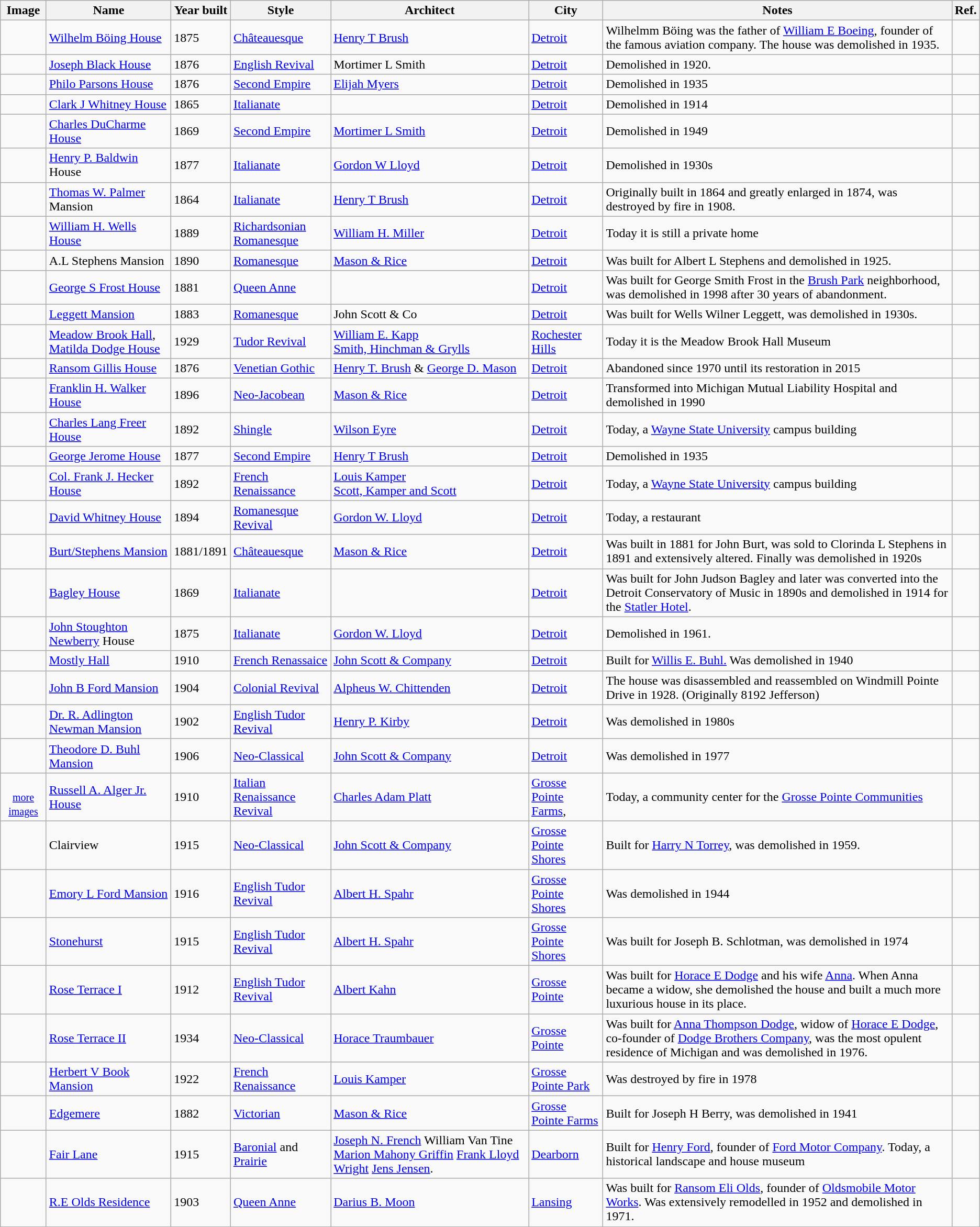<table class="sortable wikitable">
<tr>
<th>Image</th>
<th>Name</th>
<th>Year built</th>
<th>Style</th>
<th>Architect</th>
<th>City</th>
<th>Notes</th>
<th>Ref.</th>
</tr>
<tr>
<td></td>
<td><a href='#'>Wilhelm Böing House</a></td>
<td>1875</td>
<td><a href='#'>Châteauesque</a></td>
<td><a href='#'>Henry T Brush</a></td>
<td><a href='#'>Detroit</a></td>
<td>Wilhelmm Böing was the father of <a href='#'>William E Boeing</a>, founder of the famous aviation company. The house was demolished in 1935.</td>
<td></td>
</tr>
<tr>
<td></td>
<td><a href='#'>Joseph Black House</a></td>
<td>1876</td>
<td><a href='#'>English Revival</a></td>
<td>Mortimer L Smith</td>
<td><a href='#'>Detroit</a></td>
<td>Demolished in 1920.</td>
<td></td>
</tr>
<tr>
<td></td>
<td><a href='#'>Philo Parsons House</a></td>
<td>1876</td>
<td><a href='#'>Second Empire</a></td>
<td><a href='#'>Elijah Myers</a></td>
<td><a href='#'>Detroit</a></td>
<td>Demolished in 1935</td>
<td></td>
</tr>
<tr>
<td></td>
<td><a href='#'>Clark J Whitney House</a></td>
<td>1865</td>
<td><a href='#'>Italianate</a></td>
<td></td>
<td><a href='#'>Detroit</a></td>
<td>Demolished in 1914</td>
<td></td>
</tr>
<tr>
<td></td>
<td><a href='#'>Charles DuCharme House</a></td>
<td>1869</td>
<td><a href='#'>Second Empire</a></td>
<td><a href='#'>Mortimer L Smith</a></td>
<td><a href='#'>Detroit</a></td>
<td>Demolished in 1949</td>
<td></td>
</tr>
<tr>
<td></td>
<td><a href='#'>Henry P. Baldwin</a> House</td>
<td>1877</td>
<td><a href='#'>Italianate</a></td>
<td><a href='#'>Gordon W Lloyd</a></td>
<td><a href='#'>Detroit</a></td>
<td>Demolished in 1930s</td>
<td></td>
</tr>
<tr>
<td></td>
<td><a href='#'>Thomas W. Palmer</a> Mansion</td>
<td>1864</td>
<td><a href='#'>Italianate</a></td>
<td><a href='#'>Henry T Brush</a></td>
<td><a href='#'>Detroit</a></td>
<td>Originally built in 1864 and greatly enlarged in 1874, was destroyed by fire in 1908.</td>
<td></td>
</tr>
<tr>
<td></td>
<td><a href='#'>William H. Wells House</a></td>
<td>1889</td>
<td><a href='#'>Richardsonian Romanesque</a></td>
<td><a href='#'>William H. Miller</a></td>
<td><a href='#'>Detroit</a></td>
<td>Today it is still a private home</td>
<td></td>
</tr>
<tr>
<td></td>
<td>A.L Stephens Mansion</td>
<td>1890</td>
<td><a href='#'>Romanesque</a></td>
<td><a href='#'>Mason & Rice</a></td>
<td><a href='#'>Detroit</a></td>
<td>Was built for Albert L Stephens and demolished in 1925.</td>
<td></td>
</tr>
<tr>
<td></td>
<td><a href='#'>George S Frost House</a></td>
<td>1881</td>
<td><a href='#'>Queen Anne</a></td>
<td></td>
<td><a href='#'>Detroit</a></td>
<td>Was built for George Smith Frost in the <a href='#'>Brush Park</a> neighborhood, was demolished in 1998 after 30 years of abandonment.</td>
<td></td>
</tr>
<tr>
<td></td>
<td><a href='#'>Leggett Mansion</a></td>
<td>1883</td>
<td><a href='#'>Romanesque</a></td>
<td>John Scott & Co</td>
<td><a href='#'>Detroit</a></td>
<td>Was built for Wells Wilner Leggett, was demolished in 1930s.</td>
<td></td>
</tr>
<tr>
<td></td>
<td><a href='#'>Meadow Brook Hall</a>, <a href='#'>Matilda Dodge House</a></td>
<td>1929</td>
<td><a href='#'>Tudor Revival</a></td>
<td><a href='#'>William E. Kapp</a><br><a href='#'>Smith, Hinchman & Grylls</a></td>
<td><a href='#'>Rochester Hills</a></td>
<td>Today it is the Meadow Brook Hall Museum</td>
<td></td>
</tr>
<tr>
<td></td>
<td><a href='#'>Ransom Gillis House</a></td>
<td>1876</td>
<td><a href='#'>Venetian Gothic</a></td>
<td><a href='#'>Henry T. Brush</a> & <a href='#'>George D. Mason</a></td>
<td><a href='#'>Detroit</a></td>
<td>Abandoned since 1970 until its restoration in 2015</td>
<td></td>
</tr>
<tr>
<td></td>
<td><a href='#'>Franklin H. Walker House</a></td>
<td>1896</td>
<td><a href='#'>Neo-Jacobean</a></td>
<td><a href='#'>Mason & Rice</a></td>
<td><a href='#'>Detroit</a></td>
<td>Transformed into Michigan Mutual Liability Hospital and demolished in 1990</td>
<td></td>
</tr>
<tr>
<td></td>
<td><a href='#'>Charles Lang Freer House</a></td>
<td>1892</td>
<td><a href='#'>Shingle</a></td>
<td><a href='#'>Wilson Eyre</a></td>
<td><a href='#'>Detroit</a></td>
<td>Today, a <a href='#'>Wayne State University</a> campus building</td>
<td></td>
</tr>
<tr>
<td></td>
<td><a href='#'>George Jerome House</a></td>
<td>1877</td>
<td><a href='#'>Second Empire</a></td>
<td><a href='#'>Henry T Brush</a></td>
<td><a href='#'>Detroit</a></td>
<td>Demolished in 1935</td>
<td></td>
</tr>
<tr>
<td></td>
<td><a href='#'>Col. Frank J. Hecker House</a></td>
<td>1892</td>
<td><a href='#'>French Renaissance</a></td>
<td><a href='#'>Louis Kamper</a><br><a href='#'>Scott, Kamper and Scott</a></td>
<td><a href='#'>Detroit</a></td>
<td>Today, a <a href='#'>Wayne State University</a> campus building</td>
<td></td>
</tr>
<tr>
<td style="text-align:center;"><br><small></small></td>
<td><a href='#'>David Whitney House</a></td>
<td>1894</td>
<td><a href='#'>Romanesque Revival</a></td>
<td><a href='#'>Gordon W. Lloyd</a></td>
<td><a href='#'>Detroit</a></td>
<td>Today, a restaurant</td>
<td></td>
</tr>
<tr>
<td></td>
<td><a href='#'>Burt/Stephens Mansion</a></td>
<td>1881/1891</td>
<td><a href='#'>Châteauesque</a></td>
<td><a href='#'>Mason & Rice</a></td>
<td><a href='#'>Detroit</a></td>
<td>Was built in 1881 for John Burt, was sold to Clorinda L Stephens in 1891 and extensively altered. Finally was demolished in 1920s</td>
<td></td>
</tr>
<tr>
<td></td>
<td><a href='#'>Bagley House</a></td>
<td>1869</td>
<td><a href='#'>Italianate</a></td>
<td></td>
<td><a href='#'>Detroit</a></td>
<td>Was built for John Judson Bagley and later was converted into the Detroit Conservatory of Music in 1890s and demolished in 1914 for the <a href='#'>Statler Hotel</a>.</td>
<td></td>
</tr>
<tr>
<td></td>
<td><a href='#'>John Stoughton Newberry</a> House</td>
<td>1875</td>
<td><a href='#'>Italianate</a></td>
<td><a href='#'>Gordon W. Lloyd</a></td>
<td><a href='#'>Detroit</a></td>
<td>Demolished in 1961.</td>
<td></td>
</tr>
<tr>
<td></td>
<td><a href='#'>Mostly Hall</a></td>
<td>1910</td>
<td><a href='#'>French Renassaice</a></td>
<td><a href='#'>John Scott & Company</a></td>
<td><a href='#'>Detroit</a></td>
<td>Built for <a href='#'>Willis E. Buhl.</a> Was demolished in 1940</td>
<td></td>
</tr>
<tr>
<td></td>
<td><a href='#'>John B Ford Mansion</a></td>
<td>1904</td>
<td><a href='#'>Colonial Revival</a></td>
<td><a href='#'>Alpheus W. Chittenden</a></td>
<td><a href='#'>Detroit</a></td>
<td>The house was disassembled and reassembled on Windmill Pointe Drive in 1928. (Originally 8192 Jefferson)</td>
<td></td>
</tr>
<tr>
<td></td>
<td><a href='#'>Dr. R. Adlington Newman Mansion</a></td>
<td>1902</td>
<td><a href='#'>English Tudor Revival</a></td>
<td><a href='#'>Henry P. Kirby</a></td>
<td><a href='#'>Detroit</a></td>
<td>Was demolished in 1980s</td>
<td></td>
</tr>
<tr>
<td></td>
<td><a href='#'>Theodore D. Buhl Mansion</a></td>
<td>1906</td>
<td><a href='#'>Neo-Classical</a></td>
<td><a href='#'>John Scott & Company</a></td>
<td><a href='#'>Detroit</a></td>
<td>Was demolished in 1977</td>
<td></td>
</tr>
<tr>
<td style="text-align:center;"><br><small><a href='#'>more images</a></small></td>
<td><a href='#'>Russell A. Alger Jr. House</a></td>
<td>1910</td>
<td><a href='#'>Italian Renaissance Revival</a></td>
<td><a href='#'>Charles Adam Platt</a></td>
<td><a href='#'>Grosse Pointe Farms</a>,</td>
<td>Today, a community center for the <a href='#'>Grosse Pointe Communities</a></td>
<td></td>
</tr>
<tr>
<td></td>
<td>Clairview</td>
<td>1915</td>
<td><a href='#'>Neo-Classical</a></td>
<td><a href='#'>John Scott & Company</a></td>
<td><a href='#'>Grosse Pointe Shores</a></td>
<td>Built for <a href='#'>Harry N Torrey</a>, was demolished in 1959.</td>
<td></td>
</tr>
<tr>
<td></td>
<td><a href='#'>Emory L Ford Mansion</a></td>
<td>1916</td>
<td><a href='#'>English Tudor Revival</a></td>
<td><a href='#'>Albert H. Spahr</a></td>
<td><a href='#'>Grosse Pointe Shores</a></td>
<td>Was demolished in 1944</td>
<td></td>
</tr>
<tr>
<td></td>
<td><a href='#'>Stonehurst</a></td>
<td>1915</td>
<td><a href='#'>English Tudor Revival</a></td>
<td><a href='#'>Albert H. Spahr</a></td>
<td><a href='#'>Grosse Pointe Shores</a></td>
<td>Was built for Joseph B. Schlotman, was demolished in 1974</td>
<td></td>
</tr>
<tr>
<td></td>
<td><a href='#'>Rose Terrace I</a></td>
<td>1912</td>
<td><a href='#'>English Tudor Revival</a></td>
<td><a href='#'>Albert Kahn</a></td>
<td><a href='#'>Grosse Pointe</a></td>
<td>Was built for <a href='#'>Horace E Dodge</a> and his wife <a href='#'>Anna</a>. When Anna became a widow, she demolished the house and built a much more luxurious house in its place.</td>
<td></td>
</tr>
<tr>
<td></td>
<td><a href='#'>Rose Terrace II</a></td>
<td>1934</td>
<td><a href='#'>Neo-Classical</a></td>
<td><a href='#'>Horace Traumbauer</a></td>
<td><a href='#'>Grosse Pointe</a></td>
<td>Was built for <a href='#'>Anna Thompson Dodge</a>, widow of <a href='#'>Horace E Dodge</a>, co-founder of <a href='#'>Dodge Brothers Company</a>, was the most opulent residence of Michigan and was demolished in 1976.</td>
<td></td>
</tr>
<tr>
<td></td>
<td><a href='#'>Herbert V Book Mansion</a></td>
<td>1922</td>
<td><a href='#'>French Renaissance</a></td>
<td><a href='#'>Louis Kamper</a></td>
<td><a href='#'>Grosse Pointe Park</a></td>
<td>Was destroyed by fire in 1978</td>
<td></td>
</tr>
<tr>
<td></td>
<td><a href='#'>Edgemere</a></td>
<td>1882</td>
<td><a href='#'>Victorian</a></td>
<td><a href='#'>Mason & Rice</a></td>
<td><a href='#'>Grosse Pointe Farms</a></td>
<td>Built for Joseph H Berry, was demolished in 1941</td>
<td></td>
</tr>
<tr>
<td style="text-align:center;"><br><small></small></td>
<td><a href='#'>Fair Lane</a></td>
<td>1915</td>
<td><a href='#'>Baronial</a> and <a href='#'>Prairie</a></td>
<td><a href='#'>Joseph N. French</a> William Van Tine <a href='#'>Marion Mahony Griffin</a> <a href='#'>Frank Lloyd Wright</a> <a href='#'>Jens Jensen</a>.</td>
<td><a href='#'>Dearborn</a></td>
<td>Built for <a href='#'>Henry Ford</a>, founder of <a href='#'>Ford Motor Company</a>. Today, a historical landscape and house museum</td>
<td></td>
</tr>
<tr>
<td></td>
<td><a href='#'>R.E Olds Residence</a></td>
<td>1903</td>
<td><a href='#'>Queen Anne</a></td>
<td><a href='#'>Darius B. Moon</a></td>
<td><a href='#'>Lansing</a></td>
<td>Was built for <a href='#'>Ransom Eli Olds</a>, founder of <a href='#'>Oldsmobile Motor Works</a>. Was extensively remodelled in 1952 and demolished in 1971.</td>
<td></td>
</tr>
</table>
